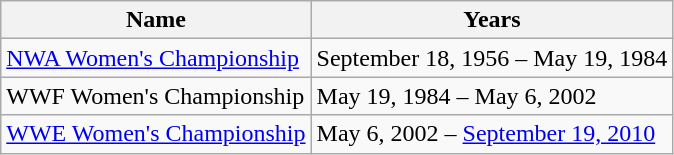<table class="wikitable">
<tr>
<th>Name</th>
<th>Years</th>
</tr>
<tr>
<td><a href='#'>NWA Women's Championship</a></td>
<td>September 18, 1956 – May 19, 1984</td>
</tr>
<tr>
<td>WWF Women's Championship</td>
<td>May 19, 1984 – May 6, 2002</td>
</tr>
<tr>
<td><a href='#'>WWE Women's Championship</a></td>
<td>May 6, 2002 – <a href='#'>September 19, 2010</a></td>
</tr>
</table>
